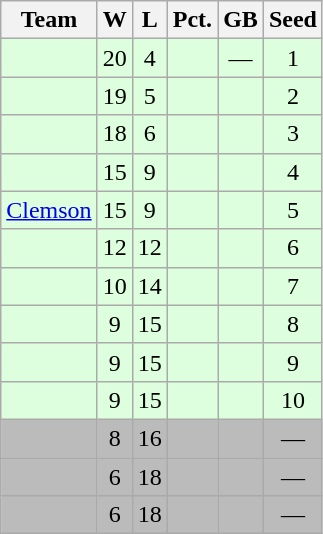<table class=wikitable style="text-align:center;">
<tr>
<th>Team</th>
<th>W</th>
<th>L</th>
<th>Pct.</th>
<th>GB</th>
<th>Seed</th>
</tr>
<tr bgcolor=ddffdd>
<td></td>
<td>20</td>
<td>4</td>
<td></td>
<td>—</td>
<td>1</td>
</tr>
<tr bgcolor=ddffdd>
<td></td>
<td>19</td>
<td>5</td>
<td></td>
<td></td>
<td>2</td>
</tr>
<tr bgcolor=ddffdd>
<td></td>
<td>18</td>
<td>6</td>
<td></td>
<td></td>
<td>3</td>
</tr>
<tr bgcolor=ddffdd>
<td></td>
<td>15</td>
<td>9</td>
<td></td>
<td></td>
<td>4</td>
</tr>
<tr bgcolor=ddffdd>
<td><a href='#'>Clemson</a></td>
<td>15</td>
<td>9</td>
<td></td>
<td></td>
<td>5</td>
</tr>
<tr bgcolor=ddffdd>
<td></td>
<td>12</td>
<td>12</td>
<td></td>
<td></td>
<td>6</td>
</tr>
<tr bgcolor=ddffdd>
<td></td>
<td>10</td>
<td>14</td>
<td></td>
<td></td>
<td>7</td>
</tr>
<tr bgcolor=ddffdd>
<td></td>
<td>9</td>
<td>15</td>
<td></td>
<td></td>
<td>8</td>
</tr>
<tr bgcolor=ddffdd>
<td></td>
<td>9</td>
<td>15</td>
<td></td>
<td></td>
<td>9</td>
</tr>
<tr bgcolor=ddffdd>
<td></td>
<td>9</td>
<td>15</td>
<td></td>
<td></td>
<td>10</td>
</tr>
<tr bgcolor=bbbbbb>
<td></td>
<td>8</td>
<td>16</td>
<td></td>
<td></td>
<td>—</td>
</tr>
<tr bgcolor=bbbbbb>
<td></td>
<td>6</td>
<td>18</td>
<td></td>
<td></td>
<td>—</td>
</tr>
<tr bgcolor=bbbbbb>
<td></td>
<td>6</td>
<td>18</td>
<td></td>
<td></td>
<td>—</td>
</tr>
</table>
